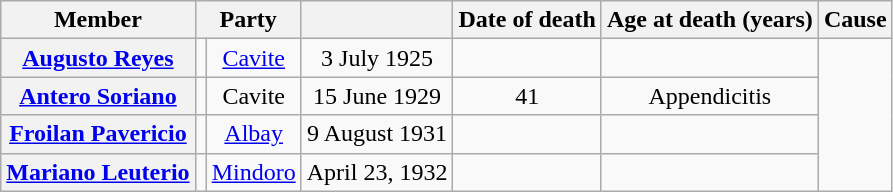<table class="wikitable sortable" style="text-align:center">
<tr>
<th>Member</th>
<th colspan="2">Party</th>
<th></th>
<th>Date of death</th>
<th>Age at death (years)</th>
<th>Cause</th>
</tr>
<tr>
<th><a href='#'>Augusto Reyes</a></th>
<td></td>
<td><a href='#'>Cavite</a><br></td>
<td nowrap="">3 July 1925</td>
<td nowrap=""></td>
<td></td>
</tr>
<tr>
<th><a href='#'>Antero Soriano</a></th>
<td></td>
<td>Cavite<br></td>
<td nowrap="">15 June 1929</td>
<td nowrap="">41</td>
<td>Appendicitis</td>
</tr>
<tr>
<th><a href='#'>Froilan Pavericio</a></th>
<td></td>
<td><a href='#'>Albay</a><br></td>
<td nowrap="">9 August 1931</td>
<td nowrap=""></td>
<td></td>
</tr>
<tr>
<th><a href='#'>Mariano Leuterio</a></th>
<td></td>
<td><a href='#'>Mindoro</a><br></td>
<td nowrap="">April 23, 1932</td>
<td nowrap=""></td>
<td></td>
</tr>
</table>
